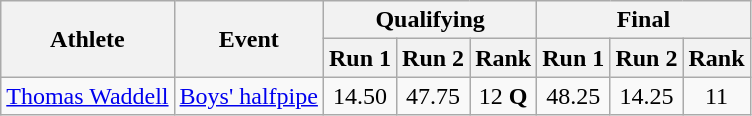<table class="wikitable">
<tr>
<th rowspan="2">Athlete</th>
<th rowspan="2">Event</th>
<th colspan="3">Qualifying</th>
<th colspan="3">Final</th>
</tr>
<tr>
<th>Run 1</th>
<th>Run 2</th>
<th>Rank</th>
<th>Run 1</th>
<th>Run 2</th>
<th>Rank</th>
</tr>
<tr>
<td><a href='#'>Thomas Waddell</a></td>
<td><a href='#'>Boys' halfpipe</a></td>
<td align="center">14.50</td>
<td align="center">47.75</td>
<td align="center">12 <strong>Q</strong></td>
<td align="center">48.25</td>
<td align="center">14.25</td>
<td align="center">11</td>
</tr>
</table>
